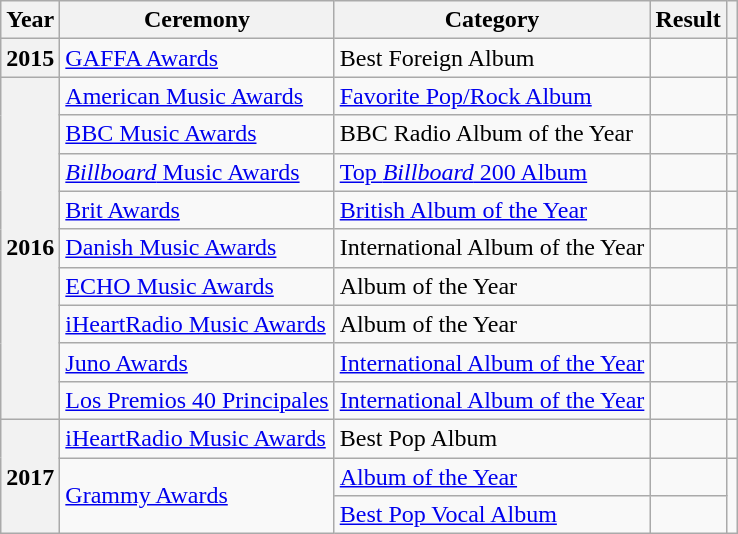<table class="wikitable sortable plainrowheaders">
<tr>
<th scope="col">Year</th>
<th scope="col">Ceremony</th>
<th scope="col">Category</th>
<th scope="col">Result</th>
<th scope="col" class="unsortable"></th>
</tr>
<tr>
<th scope="row">2015</th>
<td><a href='#'>GAFFA Awards</a></td>
<td>Best Foreign Album</td>
<td></td>
<td style="text-align:center;" rowspan="1"></td>
</tr>
<tr>
<th rowspan="9" scope="row">2016</th>
<td><a href='#'>American Music Awards</a></td>
<td><a href='#'>Favorite Pop/Rock Album</a></td>
<td></td>
<td align="center"></td>
</tr>
<tr>
<td><a href='#'>BBC Music Awards</a></td>
<td>BBC Radio Album of the Year</td>
<td></td>
<td style="text-align: center;"></td>
</tr>
<tr>
<td><a href='#'><em>Billboard</em> Music Awards</a></td>
<td><a href='#'>Top <em>Billboard</em> 200 Album</a></td>
<td></td>
<td style="text-align: center;"></td>
</tr>
<tr>
<td><a href='#'>Brit Awards</a></td>
<td><a href='#'>British Album of the Year</a></td>
<td></td>
<td style="text-align:center;"></td>
</tr>
<tr>
<td><a href='#'>Danish Music Awards</a></td>
<td>International Album of the Year</td>
<td></td>
<td style="text-align:center;"></td>
</tr>
<tr>
<td><a href='#'>ECHO Music Awards</a></td>
<td>Album of the Year</td>
<td></td>
<td style="text-align:center;"><br></td>
</tr>
<tr>
<td><a href='#'>iHeartRadio Music Awards</a></td>
<td>Album of the Year</td>
<td></td>
<td style="text-align:center;"><br></td>
</tr>
<tr>
<td><a href='#'>Juno Awards</a></td>
<td><a href='#'>International Album of the Year</a></td>
<td></td>
<td style="text-align:center;"></td>
</tr>
<tr>
<td><a href='#'>Los Premios 40 Principales</a></td>
<td><a href='#'>International Album of the Year</a></td>
<td></td>
<td style="text-align:center;"></td>
</tr>
<tr>
<th rowspan="3" scope="row">2017</th>
<td><a href='#'>iHeartRadio Music Awards</a></td>
<td>Best Pop Album</td>
<td></td>
<td style="text-align:center;" rowspan=1></td>
</tr>
<tr>
<td rowspan="2"><a href='#'>Grammy Awards</a></td>
<td><a href='#'>Album of the Year</a></td>
<td></td>
<td rowspan="2" style="text-align:center;"></td>
</tr>
<tr>
<td><a href='#'>Best Pop Vocal Album</a></td>
<td></td>
</tr>
</table>
